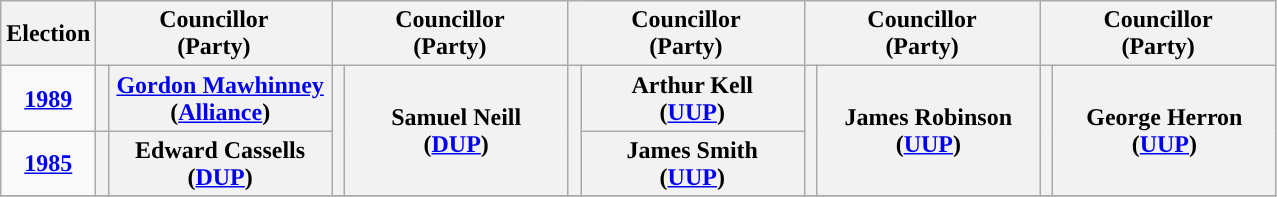<table class="wikitable" style="text-align:center">
<tr>
<th scope="col" width="50">Election</th>
<th scope="col" width="150" colspan = "2">Councillor<br> (Party)</th>
<th scope="col" width="150" colspan = "2">Councillor<br> (Party)</th>
<th scope="col" width="150" colspan = "2">Councillor<br> (Party)</th>
<th scope="col" width="150" colspan = "2">Councillor<br> (Party)</th>
<th scope="col" width="150" colspan = "2">Councillor<br> (Party)</th>
</tr>
<tr>
<td><strong><a href='#'>1989</a></strong></td>
<th rowspan="1" width="1" style="background-color: "></th>
<th rowspan = "1"><a href='#'>Gordon Mawhinney</a> <br> (<a href='#'>Alliance</a>)</th>
<th rowspan="2" width="1" style="background-color: "></th>
<th rowspan = "2">Samuel Neill <br> (<a href='#'>DUP</a>)</th>
<th rowspan="2" width="1" style="background-color: "></th>
<th rowspan = "1">Arthur Kell <br> (<a href='#'>UUP</a>)</th>
<th rowspan="2" width="1" style="background-color: "></th>
<th rowspan = "2">James Robinson <br> (<a href='#'>UUP</a>)</th>
<th rowspan="2" width="1" style="background-color: "></th>
<th rowspan = "2">George Herron <br> (<a href='#'>UUP</a>)</th>
</tr>
<tr>
<td><strong><a href='#'>1985</a></strong></td>
<th rowspan="1" width="1" style="background-color: "></th>
<th rowspan = "1">Edward Cassells <br> (<a href='#'>DUP</a>)</th>
<th rowspan = "1">James Smith <br> (<a href='#'>UUP</a>)</th>
</tr>
<tr>
</tr>
</table>
